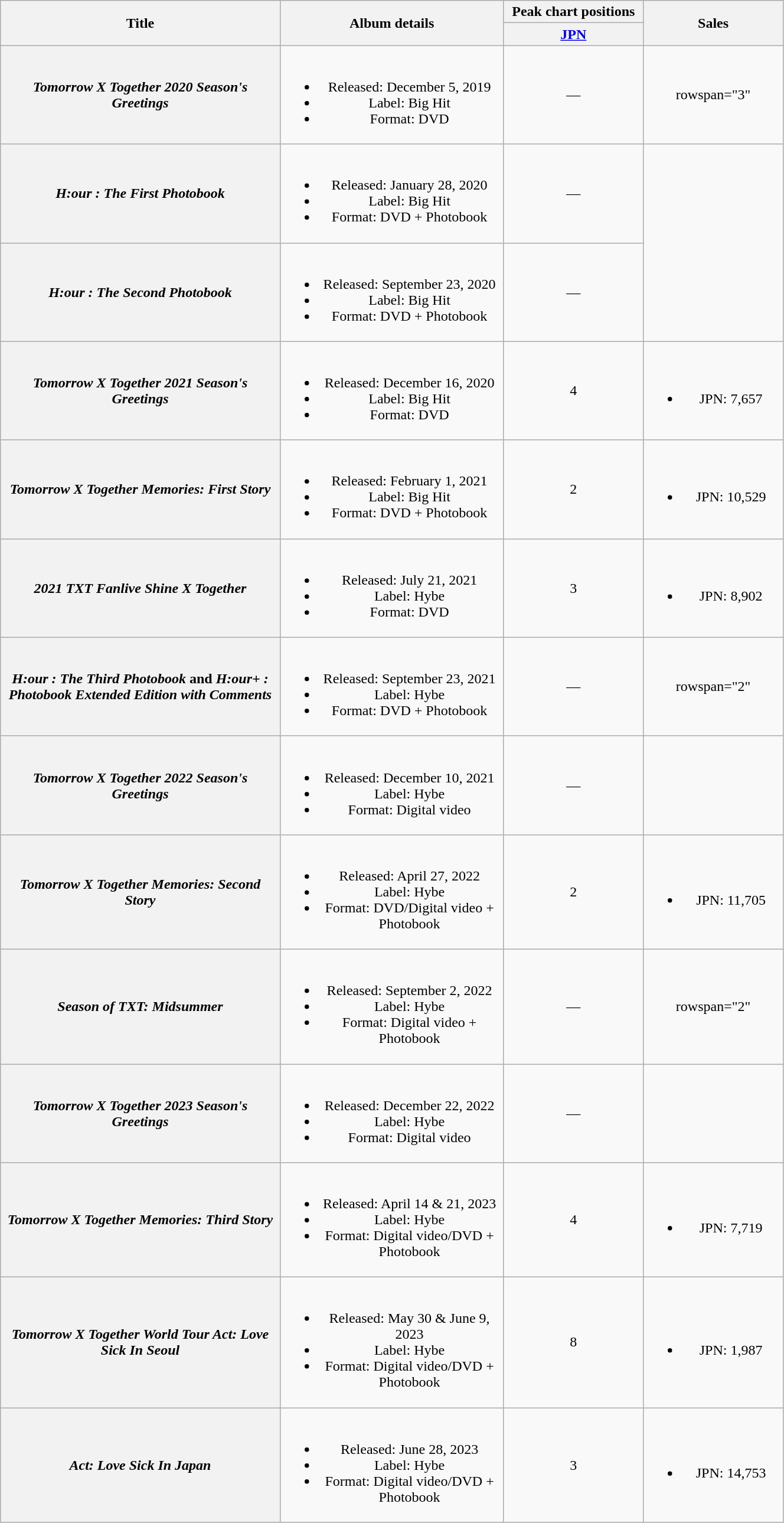<table class="wikitable plainrowheaders" style="text-align:center; width:70%">
<tr>
<th scope="col" rowspan="2" style="width:25%">Title</th>
<th scope="col" rowspan="2" style="width:20%">Album details</th>
<th scope="col" style="width:12.5%">Peak chart positions</th>
<th scope="col" rowspan="2" style="width:12.5%">Sales</th>
</tr>
<tr>
<th><a href='#'>JPN</a><br></th>
</tr>
<tr>
<th scope="row"><em>Tomorrow X Together 2020 Season's Greetings</em></th>
<td><br><ul><li>Released: December 5, 2019</li><li>Label: Big Hit</li><li>Format: DVD</li></ul></td>
<td>—</td>
<td>rowspan="3" </td>
</tr>
<tr>
<th scope="row"><em>H:our : The First Photobook</em></th>
<td><br><ul><li>Released: January 28, 2020</li><li>Label: Big Hit</li><li>Format: DVD + Photobook</li></ul></td>
<td>—</td>
</tr>
<tr>
<th scope="row"><em>H:our : The Second Photobook</em></th>
<td><br><ul><li>Released: September 23, 2020</li><li>Label: Big Hit</li><li>Format: DVD + Photobook</li></ul></td>
<td>—</td>
</tr>
<tr>
<th scope="row"><em>Tomorrow X Together 2021 Season's Greetings</em></th>
<td><br><ul><li>Released: December 16, 2020</li><li>Label: Big Hit</li><li>Format: DVD</li></ul></td>
<td>4</td>
<td><br><ul><li>JPN: 7,657</li></ul></td>
</tr>
<tr>
<th scope="row"><em>Tomorrow X Together Memories: First Story</em></th>
<td><br><ul><li>Released: February 1, 2021</li><li>Label: Big Hit</li><li>Format: DVD + Photobook</li></ul></td>
<td>2</td>
<td><br><ul><li>JPN: 10,529</li></ul></td>
</tr>
<tr>
<th scope="row"><em>2021 TXT Fanlive Shine X Together</em></th>
<td><br><ul><li>Released: July 21, 2021</li><li>Label: Hybe</li><li>Format: DVD</li></ul></td>
<td>3</td>
<td><br><ul><li>JPN: 8,902</li></ul></td>
</tr>
<tr>
<th scope="row"><em>H:our : The Third Photobook</em> and <em>H:our+ : Photobook Extended Edition with Comments</em></th>
<td><br><ul><li>Released: September 23, 2021</li><li>Label: Hybe</li><li>Format: DVD + Photobook</li></ul></td>
<td>—</td>
<td>rowspan="2" </td>
</tr>
<tr>
<th scope="row"><em>Tomorrow X Together 2022 Season's Greetings</em></th>
<td><br><ul><li>Released: December 10, 2021</li><li>Label: Hybe</li><li>Format: Digital video</li></ul></td>
<td>—</td>
</tr>
<tr>
<th scope="row"><em>Tomorrow X Together Memories: Second Story</em></th>
<td><br><ul><li>Released: April 27, 2022</li><li>Label: Hybe</li><li>Format: DVD/Digital video + Photobook</li></ul></td>
<td>2</td>
<td><br><ul><li>JPN: 11,705</li></ul></td>
</tr>
<tr>
<th scope="row"><em>Season of TXT: Midsummer</em></th>
<td><br><ul><li>Released: September 2, 2022</li><li>Label: Hybe</li><li>Format: Digital video + Photobook</li></ul></td>
<td>—</td>
<td>rowspan="2" </td>
</tr>
<tr>
<th scope="row"><em>Tomorrow X Together 2023 Season's Greetings</em></th>
<td><br><ul><li>Released: December 22, 2022</li><li>Label: Hybe</li><li>Format: Digital video</li></ul></td>
<td>—</td>
</tr>
<tr>
<th scope="row"><em>Tomorrow X Together Memories: Third Story</em></th>
<td><br><ul><li>Released: April 14 & 21, 2023</li><li>Label: Hybe</li><li>Format: Digital video/DVD + Photobook</li></ul></td>
<td>4</td>
<td><br><ul><li>JPN: 7,719</li></ul></td>
</tr>
<tr>
<th scope="row"><em>Tomorrow X Together World Tour Act: Love Sick In Seoul</em></th>
<td><br><ul><li>Released: May 30 & June 9, 2023</li><li>Label: Hybe</li><li>Format: Digital video/DVD + Photobook</li></ul></td>
<td>8</td>
<td><br><ul><li>JPN: 1,987</li></ul></td>
</tr>
<tr>
<th scope="row"><em>Act: Love Sick In Japan</em></th>
<td><br><ul><li>Released: June 28, 2023</li><li>Label: Hybe</li><li>Format: Digital video/DVD + Photobook</li></ul></td>
<td>3</td>
<td><br><ul><li>JPN: 14,753</li></ul></td>
</tr>
</table>
